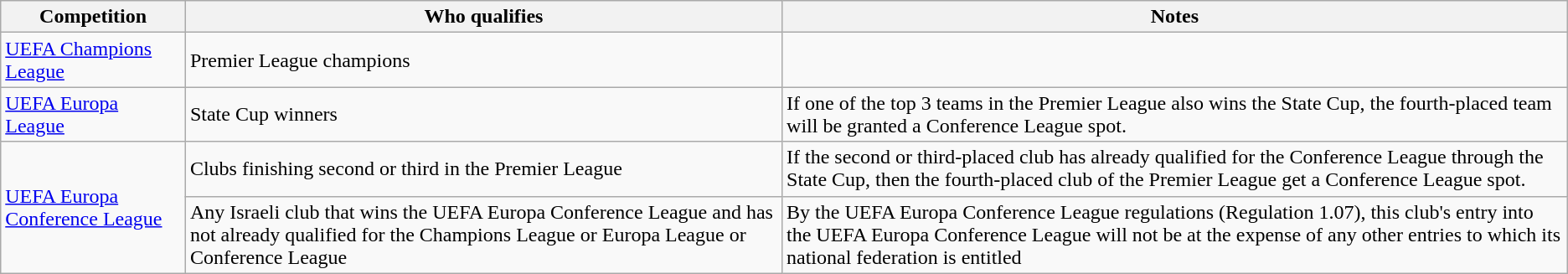<table class="wikitable">
<tr>
<th>Competition</th>
<th>Who qualifies</th>
<th>Notes</th>
</tr>
<tr>
<td><a href='#'>UEFA Champions League</a></td>
<td>Premier League champions</td>
<td></td>
</tr>
<tr>
<td><a href='#'>UEFA Europa League</a></td>
<td>State Cup winners</td>
<td>If one of the top 3 teams in the Premier League also wins the State Cup, the fourth-placed team will be granted a Conference League spot.</td>
</tr>
<tr>
<td rowspan="2"><a href='#'>UEFA Europa Conference League</a></td>
<td>Clubs finishing second or third in the Premier League</td>
<td>If the second or third-placed club has already qualified for the Conference League through the State Cup, then the fourth-placed club of the Premier League get a Conference League spot.</td>
</tr>
<tr>
<td>Any Israeli club that wins the UEFA Europa Conference League and has not already qualified for the Champions League or Europa League or Conference League</td>
<td>By the UEFA Europa Conference League regulations (Regulation 1.07), this club's entry into the UEFA Europa Conference League will not be at the expense of any other entries to which its national federation is entitled</td>
</tr>
</table>
